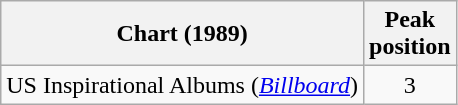<table class="wikitable">
<tr>
<th>Chart (1989)</th>
<th>Peak<br>position</th>
</tr>
<tr>
<td>US Inspirational Albums (<em><a href='#'>Billboard</a></em>)</td>
<td style="text-align:center;">3</td>
</tr>
</table>
